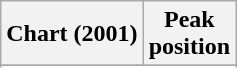<table class="wikitable sortable">
<tr>
<th align="left">Chart (2001)</th>
<th align="center">Peak<br>position</th>
</tr>
<tr>
</tr>
<tr>
</tr>
<tr>
</tr>
</table>
